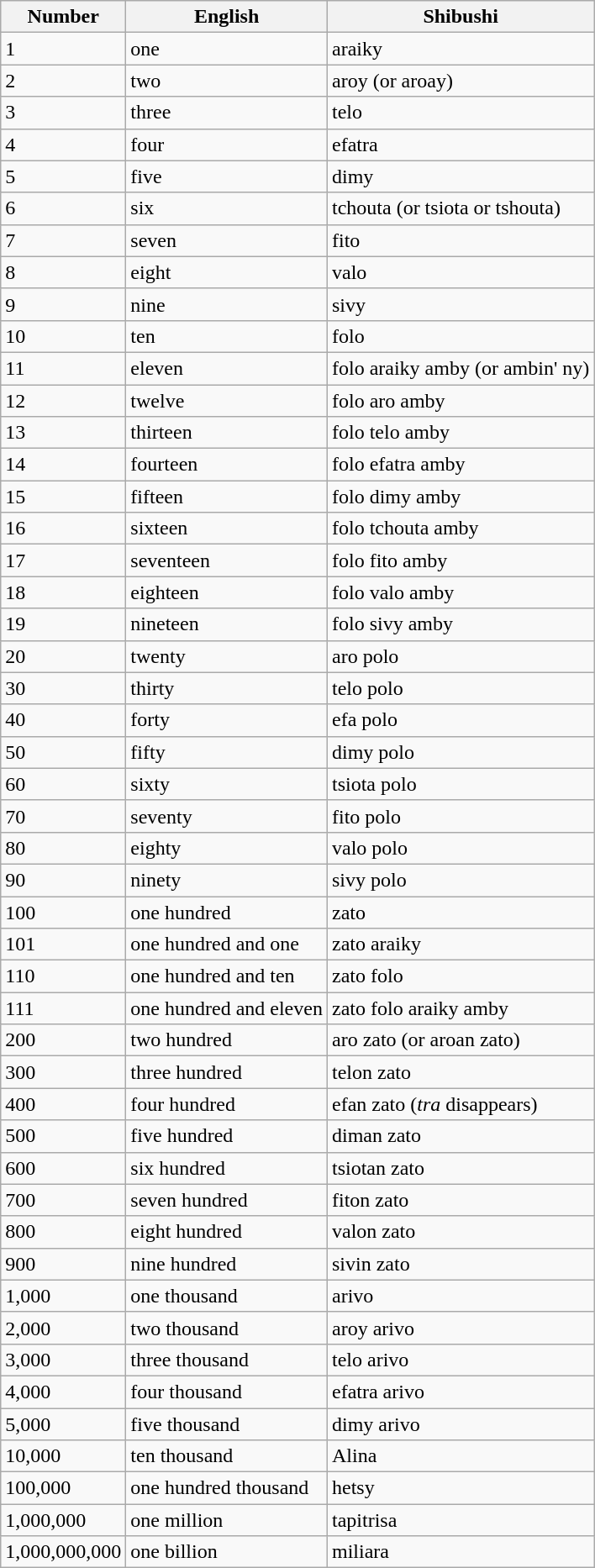<table class="wikitable">
<tr>
<th>Number</th>
<th> English</th>
<th> Shibushi</th>
</tr>
<tr>
<td>1</td>
<td>one</td>
<td>araiky</td>
</tr>
<tr>
<td>2</td>
<td>two</td>
<td>aroy (or aroay)</td>
</tr>
<tr>
<td>3</td>
<td>three</td>
<td>telo</td>
</tr>
<tr>
<td>4</td>
<td>four</td>
<td>efatra</td>
</tr>
<tr>
<td>5</td>
<td>five</td>
<td>dimy</td>
</tr>
<tr>
<td>6</td>
<td>six</td>
<td>tchouta (or tsiota or tshouta)</td>
</tr>
<tr>
<td>7</td>
<td>seven</td>
<td>fito</td>
</tr>
<tr>
<td>8</td>
<td>eight</td>
<td>valo</td>
</tr>
<tr>
<td>9</td>
<td>nine</td>
<td>sivy</td>
</tr>
<tr>
<td>10</td>
<td>ten</td>
<td>folo</td>
</tr>
<tr>
<td>11</td>
<td>eleven</td>
<td>folo araiky amby (or ambin' ny)</td>
</tr>
<tr>
<td>12</td>
<td>twelve</td>
<td>folo aro amby</td>
</tr>
<tr>
<td>13</td>
<td>thirteen</td>
<td>folo telo amby</td>
</tr>
<tr>
<td>14</td>
<td>fourteen</td>
<td>folo efatra amby</td>
</tr>
<tr>
<td>15</td>
<td>fifteen</td>
<td>folo dimy amby</td>
</tr>
<tr>
<td>16</td>
<td>sixteen</td>
<td>folo tchouta amby</td>
</tr>
<tr>
<td>17</td>
<td>seventeen</td>
<td>folo fito amby</td>
</tr>
<tr>
<td>18</td>
<td>eighteen</td>
<td>folo valo amby</td>
</tr>
<tr>
<td>19</td>
<td>nineteen</td>
<td>folo sivy amby</td>
</tr>
<tr>
<td>20</td>
<td>twenty</td>
<td>aro polo</td>
</tr>
<tr>
<td>30</td>
<td>thirty</td>
<td>telo polo</td>
</tr>
<tr>
<td>40</td>
<td>forty</td>
<td>efa polo</td>
</tr>
<tr>
<td>50</td>
<td>fifty</td>
<td>dimy polo</td>
</tr>
<tr>
<td>60</td>
<td>sixty</td>
<td>tsiota polo</td>
</tr>
<tr>
<td>70</td>
<td>seventy</td>
<td>fito polo</td>
</tr>
<tr>
<td>80</td>
<td>eighty</td>
<td>valo polo</td>
</tr>
<tr>
<td>90</td>
<td>ninety</td>
<td>sivy polo</td>
</tr>
<tr>
<td>100</td>
<td>one hundred</td>
<td>zato</td>
</tr>
<tr>
<td>101</td>
<td>one hundred and one</td>
<td>zato araiky</td>
</tr>
<tr>
<td>110</td>
<td>one hundred and ten</td>
<td>zato folo</td>
</tr>
<tr>
<td>111</td>
<td>one hundred and eleven</td>
<td>zato folo araiky amby</td>
</tr>
<tr>
<td>200</td>
<td>two hundred</td>
<td>aro zato (or aroan zato)</td>
</tr>
<tr>
<td>300</td>
<td>three hundred</td>
<td>telon zato</td>
</tr>
<tr>
<td>400</td>
<td>four hundred</td>
<td>efan zato (<em>tra</em> disappears)</td>
</tr>
<tr>
<td>500</td>
<td>five hundred</td>
<td>diman zato</td>
</tr>
<tr>
<td>600</td>
<td>six hundred</td>
<td>tsiotan zato</td>
</tr>
<tr>
<td>700</td>
<td>seven hundred</td>
<td>fiton zato</td>
</tr>
<tr>
<td>800</td>
<td>eight hundred</td>
<td>valon zato</td>
</tr>
<tr>
<td>900</td>
<td>nine hundred</td>
<td>sivin zato</td>
</tr>
<tr>
<td>1,000</td>
<td>one thousand</td>
<td>arivo</td>
</tr>
<tr>
<td>2,000</td>
<td>two thousand</td>
<td>aroy arivo</td>
</tr>
<tr>
<td>3,000</td>
<td>three thousand</td>
<td>telo arivo</td>
</tr>
<tr>
<td>4,000</td>
<td>four thousand</td>
<td>efatra arivo</td>
</tr>
<tr>
<td>5,000</td>
<td>five thousand</td>
<td>dimy arivo</td>
</tr>
<tr>
<td>10,000</td>
<td>ten thousand</td>
<td>Alina</td>
</tr>
<tr>
<td>100,000</td>
<td>one hundred thousand</td>
<td>hetsy</td>
</tr>
<tr>
<td>1,000,000</td>
<td>one million</td>
<td>tapitrisa</td>
</tr>
<tr>
<td>1,000,000,000</td>
<td>one billion</td>
<td>miliara</td>
</tr>
</table>
